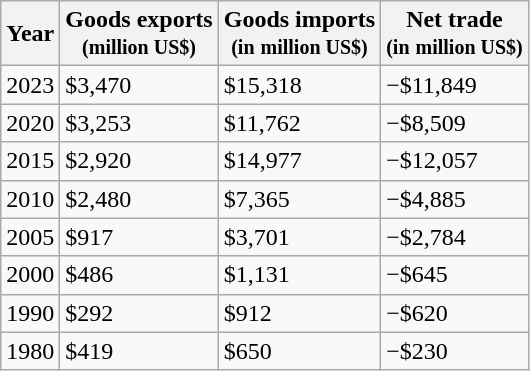<table class="wikitable">
<tr>
<th>Year</th>
<th>Goods exports<br><small>(million US$)</small></th>
<th>Goods imports<br><small>(in</small> <small>million US$)</small></th>
<th>Net trade<br><small>(in</small> <small>million US$)</small></th>
</tr>
<tr>
<td>2023</td>
<td>$3,470</td>
<td>$15,318</td>
<td>−$11,849</td>
</tr>
<tr>
<td>2020</td>
<td>$3,253</td>
<td>$11,762</td>
<td>−$8,509</td>
</tr>
<tr>
<td>2015</td>
<td>$2,920</td>
<td>$14,977</td>
<td>−$12,057</td>
</tr>
<tr>
<td>2010</td>
<td>$2,480</td>
<td>$7,365</td>
<td>−$4,885</td>
</tr>
<tr>
<td>2005</td>
<td>$917</td>
<td>$3,701</td>
<td>−$2,784</td>
</tr>
<tr>
<td>2000</td>
<td>$486</td>
<td>$1,131</td>
<td>−$645</td>
</tr>
<tr>
<td>1990</td>
<td>$292</td>
<td>$912</td>
<td>−$620</td>
</tr>
<tr>
<td>1980</td>
<td>$419</td>
<td>$650</td>
<td>−$230</td>
</tr>
</table>
